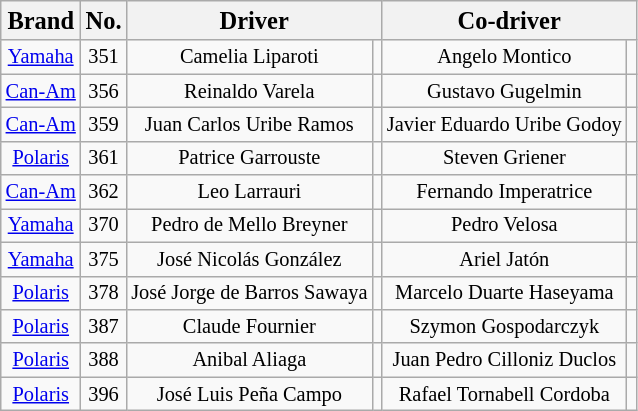<table class="wikitable" style="font-size:85%;">
<tr>
<th><big>Brand</big></th>
<th><big>No.</big></th>
<th colspan=2><big>Driver</big></th>
<th colspan=2><big>Co-driver</big></th>
</tr>
<tr>
<td align=center><a href='#'>Yamaha</a></td>
<td align=center>351</td>
<td align=center>Camelia Liparoti</td>
<td></td>
<td align=center>Angelo Montico</td>
<td></td>
</tr>
<tr>
<td align=center><a href='#'>Can-Am</a></td>
<td align=center>356</td>
<td align=center>Reinaldo Varela</td>
<td></td>
<td align=center>Gustavo Gugelmin</td>
<td></td>
</tr>
<tr>
<td align=center><a href='#'>Can-Am</a></td>
<td align=center>359</td>
<td align=center>Juan Carlos Uribe Ramos</td>
<td></td>
<td align=center>Javier Eduardo Uribe Godoy</td>
<td></td>
</tr>
<tr>
<td align=center><a href='#'>Polaris</a></td>
<td align=center>361</td>
<td align=center>Patrice Garrouste</td>
<td></td>
<td align=center>Steven Griener</td>
<td></td>
</tr>
<tr>
<td align=center><a href='#'>Can-Am</a></td>
<td align=center>362</td>
<td align=center>Leo Larrauri</td>
<td></td>
<td align=center>Fernando Imperatrice</td>
<td></td>
</tr>
<tr>
<td align=center><a href='#'>Yamaha</a></td>
<td align=center>370</td>
<td align=center>Pedro de Mello Breyner</td>
<td></td>
<td align=center>Pedro Velosa</td>
<td></td>
</tr>
<tr>
<td align=center><a href='#'>Yamaha</a></td>
<td align=center>375</td>
<td align=center>José Nicolás González</td>
<td></td>
<td align=center>Ariel Jatón</td>
<td></td>
</tr>
<tr>
<td align=center><a href='#'>Polaris</a></td>
<td align=center>378</td>
<td align=center>José Jorge de Barros Sawaya</td>
<td></td>
<td align=center>Marcelo Duarte Haseyama</td>
<td></td>
</tr>
<tr>
<td align=center><a href='#'>Polaris</a></td>
<td align=center>387</td>
<td align=center>Claude Fournier</td>
<td></td>
<td align=center>Szymon Gospodarczyk</td>
<td></td>
</tr>
<tr>
<td align=center><a href='#'>Polaris</a></td>
<td align=center>388</td>
<td align=center>Anibal Aliaga</td>
<td></td>
<td align=center>Juan Pedro Cilloniz Duclos</td>
<td></td>
</tr>
<tr>
<td align=center><a href='#'>Polaris</a></td>
<td align=center>396</td>
<td align=center>José Luis Peña Campo</td>
<td></td>
<td align=center>Rafael Tornabell Cordoba</td>
<td></td>
</tr>
</table>
